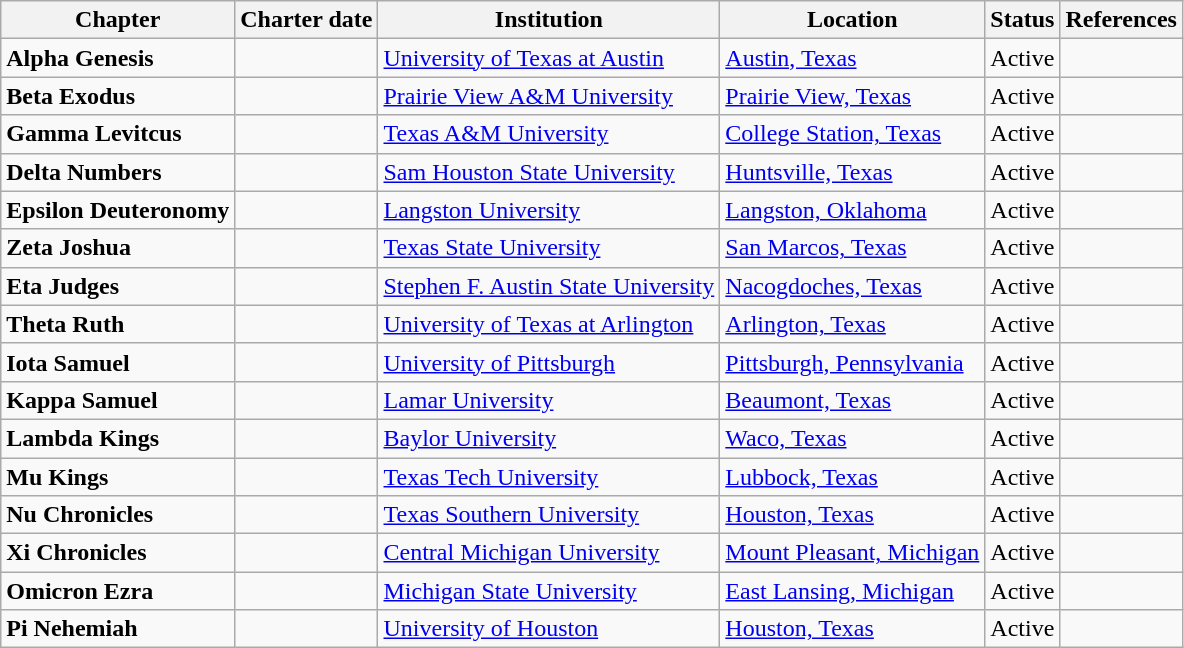<table class="wikitable sortable">
<tr>
<th>Chapter</th>
<th>Charter date</th>
<th>Institution</th>
<th>Location</th>
<th>Status</th>
<th>References</th>
</tr>
<tr>
<td><strong>Alpha Genesis</strong></td>
<td></td>
<td><a href='#'>University of Texas at Austin</a></td>
<td><a href='#'>Austin, Texas</a></td>
<td>Active</td>
<td></td>
</tr>
<tr>
<td><strong>Beta Exodus</strong></td>
<td></td>
<td><a href='#'>Prairie View A&M University</a></td>
<td><a href='#'>Prairie View, Texas</a></td>
<td>Active</td>
<td></td>
</tr>
<tr>
<td><strong>Gamma Levitcus</strong></td>
<td></td>
<td><a href='#'>Texas A&M University</a></td>
<td><a href='#'>College Station, Texas</a></td>
<td>Active</td>
<td></td>
</tr>
<tr>
<td><strong>Delta Numbers</strong></td>
<td></td>
<td><a href='#'>Sam Houston State University</a></td>
<td><a href='#'>Huntsville, Texas</a></td>
<td>Active</td>
<td></td>
</tr>
<tr>
<td><strong>Epsilon Deuteronomy</strong></td>
<td></td>
<td><a href='#'>Langston University</a></td>
<td><a href='#'>Langston, Oklahoma</a></td>
<td>Active</td>
<td></td>
</tr>
<tr>
<td><strong>Zeta Joshua</strong></td>
<td></td>
<td><a href='#'>Texas State University</a></td>
<td><a href='#'>San Marcos, Texas</a></td>
<td>Active</td>
<td></td>
</tr>
<tr>
<td><strong>Eta Judges</strong></td>
<td></td>
<td><a href='#'>Stephen F. Austin State University</a></td>
<td><a href='#'>Nacogdoches, Texas</a></td>
<td>Active</td>
<td></td>
</tr>
<tr>
<td><strong>Theta Ruth</strong></td>
<td></td>
<td><a href='#'>University of Texas at Arlington</a></td>
<td><a href='#'>Arlington, Texas</a></td>
<td>Active</td>
<td></td>
</tr>
<tr>
<td><strong>Iota Samuel</strong></td>
<td></td>
<td><a href='#'>University of Pittsburgh</a></td>
<td><a href='#'>Pittsburgh, Pennsylvania</a></td>
<td>Active</td>
<td></td>
</tr>
<tr>
<td><strong>Kappa Samuel</strong></td>
<td></td>
<td><a href='#'>Lamar University</a></td>
<td><a href='#'>Beaumont, Texas</a></td>
<td>Active</td>
<td></td>
</tr>
<tr>
<td><strong>Lambda Kings</strong></td>
<td></td>
<td><a href='#'>Baylor University</a></td>
<td><a href='#'>Waco, Texas</a></td>
<td>Active</td>
<td></td>
</tr>
<tr>
<td><strong>Mu Kings</strong></td>
<td></td>
<td><a href='#'>Texas Tech University</a></td>
<td><a href='#'>Lubbock, Texas</a></td>
<td>Active</td>
<td></td>
</tr>
<tr>
<td><strong>Nu Chronicles</strong></td>
<td></td>
<td><a href='#'>Texas Southern University</a></td>
<td><a href='#'>Houston, Texas</a></td>
<td>Active</td>
<td></td>
</tr>
<tr>
<td><strong>Xi Chronicles</strong></td>
<td></td>
<td><a href='#'>Central Michigan University</a></td>
<td><a href='#'>Mount Pleasant, Michigan</a></td>
<td>Active</td>
<td></td>
</tr>
<tr>
<td><strong>Omicron Ezra</strong></td>
<td></td>
<td><a href='#'>Michigan State University</a></td>
<td><a href='#'>East Lansing, Michigan</a></td>
<td>Active</td>
<td></td>
</tr>
<tr>
<td><strong>Pi Nehemiah</strong></td>
<td></td>
<td><a href='#'>University of Houston</a></td>
<td><a href='#'>Houston, Texas</a></td>
<td>Active</td>
<td></td>
</tr>
</table>
